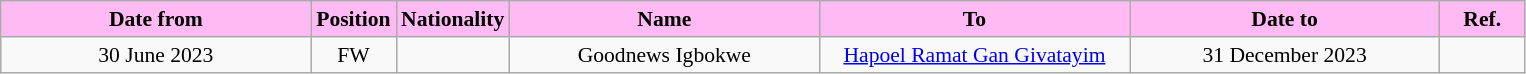<table class="wikitable"  style="text-align:center; font-size:90%; ">
<tr>
<th style="background:#FFB9F3; color:#000000; width:200px;">Date from</th>
<th style="background:#FFB9F3; color:#000000; width:50px;">Position</th>
<th style="background:#FFB9F3; color:#000000; width:50px;">Nationality</th>
<th style="background:#FFB9F3; color:#000000; width:200px;">Name</th>
<th style="background:#FFB9F3; color:#000000; width:200px;">To</th>
<th style="background:#FFB9F3; color:#000000; width:200px;">Date to</th>
<th style="background:#FFB9F3; color:#000000; width:50px;">Ref.</th>
</tr>
<tr>
<td>30 June 2023</td>
<td>FW</td>
<td></td>
<td>Goodnews Igbokwe</td>
<td><a href='#'>Hapoel Ramat Gan Givatayim</a></td>
<td>31 December 2023</td>
<td></td>
</tr>
</table>
